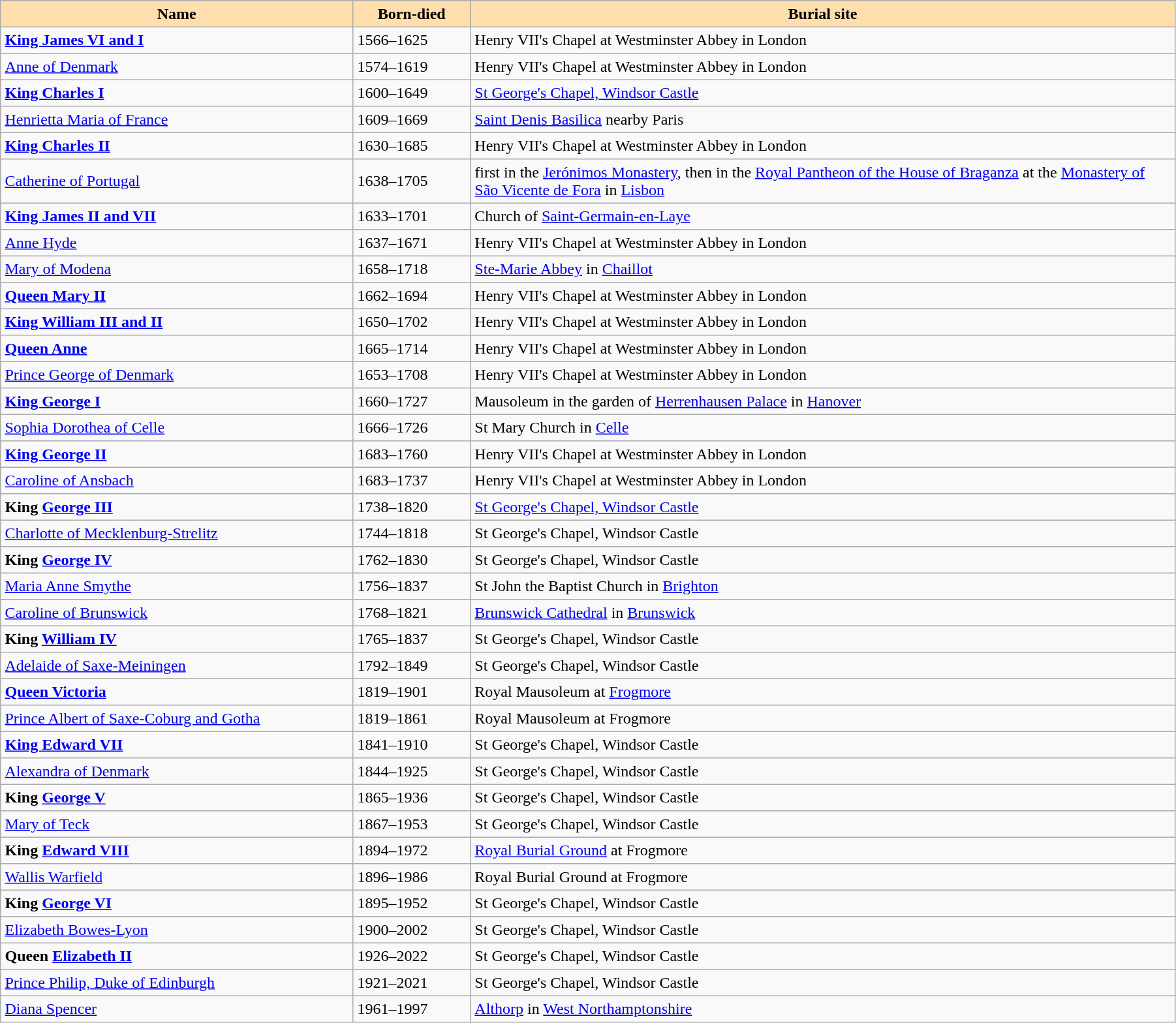<table width = "95%" border = 1 border="1" cellpadding="4" cellspacing="0" style="margin: 0.5em 1em 0.5em 0; background: #f9f9f9; border: 1px #aaa solid; border-collapse: collapse;">
<tr>
<th width="30%" bgcolor="#ffdead">Name</th>
<th width="10%" bgcolor="#ffdead">Born-died</th>
<th width="90%" bgcolor="#ffdead">Burial site</th>
</tr>
<tr>
<td><strong><a href='#'>King James VI and I</a></strong></td>
<td>1566–1625</td>
<td>Henry VII's Chapel at Westminster Abbey in London</td>
</tr>
<tr>
<td><a href='#'>Anne of Denmark</a></td>
<td>1574–1619</td>
<td>Henry VII's Chapel at Westminster Abbey in London</td>
</tr>
<tr>
<td><strong><a href='#'>King Charles I</a></strong></td>
<td>1600–1649</td>
<td><a href='#'>St George's Chapel, Windsor Castle</a></td>
</tr>
<tr>
<td><a href='#'>Henrietta Maria of France</a></td>
<td>1609–1669</td>
<td><a href='#'>Saint Denis Basilica</a> nearby Paris</td>
</tr>
<tr>
<td><strong><a href='#'>King Charles II</a></strong></td>
<td>1630–1685</td>
<td>Henry VII's Chapel at Westminster Abbey in London</td>
</tr>
<tr>
<td><a href='#'>Catherine of Portugal</a></td>
<td>1638–1705</td>
<td>first in the <a href='#'>Jerónimos Monastery</a>, then in the <a href='#'>Royal Pantheon of the House of Braganza</a> at the <a href='#'>Monastery of São Vicente de Fora</a> in <a href='#'>Lisbon</a></td>
</tr>
<tr>
<td><strong><a href='#'>King James II and VII</a></strong></td>
<td>1633–1701</td>
<td>Church of <a href='#'>Saint-Germain-en-Laye</a></td>
</tr>
<tr>
<td><a href='#'>Anne Hyde</a></td>
<td>1637–1671</td>
<td>Henry VII's Chapel at Westminster Abbey in London</td>
</tr>
<tr>
<td><a href='#'>Mary of Modena</a></td>
<td>1658–1718</td>
<td><a href='#'>Ste-Marie Abbey</a> in <a href='#'>Chaillot</a></td>
</tr>
<tr>
<td><strong><a href='#'>Queen Mary II</a></strong></td>
<td>1662–1694</td>
<td>Henry VII's Chapel at Westminster Abbey in London</td>
</tr>
<tr>
<td><strong><a href='#'>King William III and II</a></strong></td>
<td>1650–1702</td>
<td>Henry VII's Chapel at Westminster Abbey in London</td>
</tr>
<tr>
<td><strong><a href='#'>Queen Anne</a></strong></td>
<td>1665–1714</td>
<td>Henry VII's Chapel at Westminster Abbey in London</td>
</tr>
<tr>
<td><a href='#'>Prince George of Denmark</a></td>
<td>1653–1708</td>
<td>Henry VII's Chapel at Westminster Abbey in London</td>
</tr>
<tr>
<td><strong><a href='#'>King George I</a></strong></td>
<td>1660–1727</td>
<td>Mausoleum in the garden of <a href='#'>Herrenhausen Palace</a> in <a href='#'>Hanover</a></td>
</tr>
<tr>
<td><a href='#'>Sophia Dorothea of Celle</a></td>
<td>1666–1726</td>
<td>St Mary Church in <a href='#'>Celle</a></td>
</tr>
<tr>
<td><strong><a href='#'>King George II</a></strong></td>
<td>1683–1760</td>
<td>Henry VII's Chapel at Westminster Abbey in London</td>
</tr>
<tr>
<td><a href='#'>Caroline of Ansbach</a></td>
<td>1683–1737</td>
<td>Henry VII's Chapel at Westminster Abbey in London</td>
</tr>
<tr>
<td><strong>King <a href='#'>George III</a></strong></td>
<td>1738–1820</td>
<td><a href='#'>St George's Chapel, Windsor Castle</a></td>
</tr>
<tr>
<td><a href='#'>Charlotte of Mecklenburg-Strelitz</a></td>
<td>1744–1818</td>
<td>St George's Chapel, Windsor Castle</td>
</tr>
<tr>
<td><strong>King <a href='#'>George IV</a></strong></td>
<td>1762–1830</td>
<td>St George's Chapel, Windsor Castle</td>
</tr>
<tr>
<td><a href='#'>Maria Anne Smythe</a></td>
<td>1756–1837</td>
<td>St John the Baptist Church in <a href='#'>Brighton</a></td>
</tr>
<tr>
<td><a href='#'>Caroline of Brunswick</a></td>
<td>1768–1821</td>
<td><a href='#'>Brunswick Cathedral</a> in <a href='#'>Brunswick</a></td>
</tr>
<tr>
<td><strong>King <a href='#'>William IV</a></strong></td>
<td>1765–1837</td>
<td>St George's Chapel, Windsor Castle</td>
</tr>
<tr>
<td><a href='#'>Adelaide of Saxe-Meiningen</a></td>
<td>1792–1849</td>
<td>St George's Chapel, Windsor Castle</td>
</tr>
<tr>
<td><strong><a href='#'>Queen Victoria</a></strong></td>
<td>1819–1901</td>
<td>Royal Mausoleum at <a href='#'>Frogmore</a></td>
</tr>
<tr>
<td><a href='#'>Prince Albert of Saxe-Coburg and Gotha</a></td>
<td>1819–1861</td>
<td>Royal Mausoleum at Frogmore</td>
</tr>
<tr>
<td><strong><a href='#'>King Edward VII</a></strong></td>
<td>1841–1910</td>
<td>St George's Chapel, Windsor Castle</td>
</tr>
<tr>
<td><a href='#'>Alexandra of Denmark</a></td>
<td>1844–1925</td>
<td>St George's Chapel, Windsor Castle</td>
</tr>
<tr>
<td><strong>King <a href='#'>George V</a></strong></td>
<td>1865–1936</td>
<td>St George's Chapel, Windsor Castle</td>
</tr>
<tr>
<td><a href='#'>Mary of Teck</a></td>
<td>1867–1953</td>
<td>St George's Chapel, Windsor Castle</td>
</tr>
<tr>
<td><strong>King <a href='#'>Edward VIII</a></strong></td>
<td>1894–1972</td>
<td><a href='#'>Royal Burial Ground</a> at Frogmore</td>
</tr>
<tr>
<td><a href='#'>Wallis Warfield</a></td>
<td>1896–1986</td>
<td>Royal Burial Ground at Frogmore</td>
</tr>
<tr>
<td><strong>King <a href='#'>George VI</a></strong></td>
<td>1895–1952</td>
<td>St George's Chapel, Windsor Castle</td>
</tr>
<tr>
<td><a href='#'>Elizabeth Bowes-Lyon</a></td>
<td>1900–2002</td>
<td>St George's Chapel, Windsor Castle</td>
</tr>
<tr>
<td><strong>Queen <a href='#'>Elizabeth II</a></strong></td>
<td>1926–2022</td>
<td>St George's Chapel, Windsor Castle</td>
</tr>
<tr>
<td><a href='#'>Prince Philip, Duke of Edinburgh</a></td>
<td>1921–2021</td>
<td>St George's Chapel, Windsor Castle</td>
</tr>
<tr>
<td><a href='#'>Diana Spencer</a></td>
<td>1961–1997</td>
<td><a href='#'>Althorp</a> in <a href='#'>West Northamptonshire</a></td>
</tr>
</table>
